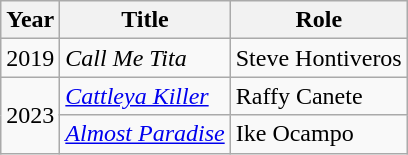<table class="wikitable sortable">
<tr>
<th>Year</th>
<th>Title</th>
<th>Role</th>
</tr>
<tr>
<td>2019</td>
<td><em>Call Me Tita</em></td>
<td>Steve Hontiveros</td>
</tr>
<tr>
<td rowspan="2">2023</td>
<td><em><a href='#'>Cattleya Killer</a></em></td>
<td>Raffy Canete</td>
</tr>
<tr>
<td><em><a href='#'>Almost Paradise</a></em></td>
<td>Ike Ocampo</td>
</tr>
</table>
